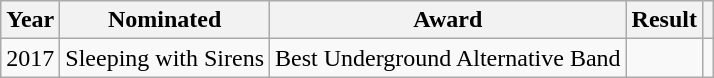<table class="wikitable">
<tr>
<th>Year</th>
<th>Nominated</th>
<th>Award</th>
<th>Result</th>
<th></th>
</tr>
<tr>
<td>2017</td>
<td>Sleeping with Sirens</td>
<td>Best Underground Alternative Band</td>
<td></td>
<td style="text-align:center;"></td>
</tr>
</table>
